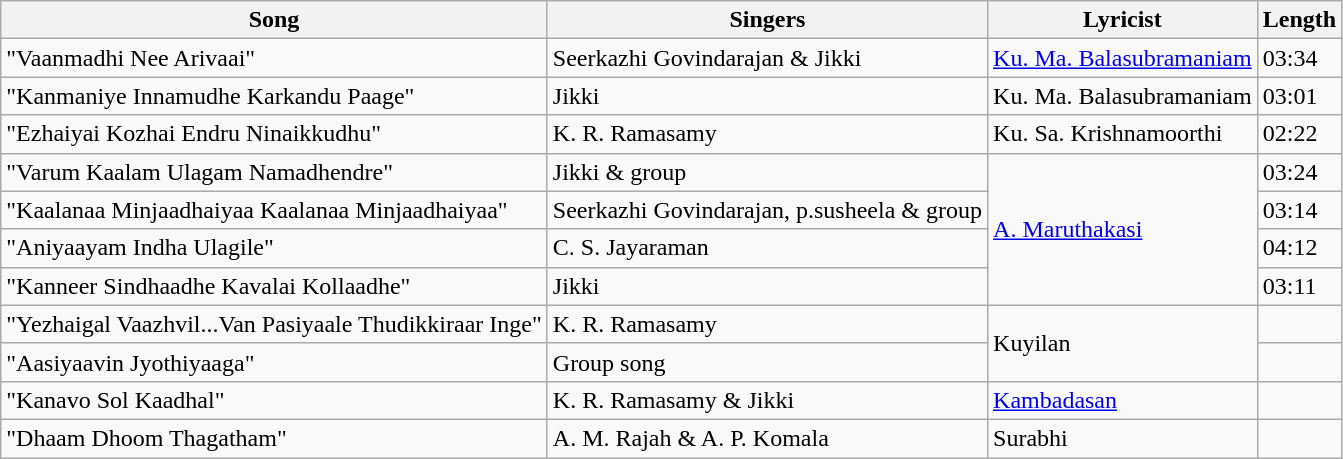<table class="wikitable">
<tr>
<th>Song</th>
<th>Singers</th>
<th>Lyricist</th>
<th>Length</th>
</tr>
<tr>
<td>"Vaanmadhi Nee Arivaai"</td>
<td>Seerkazhi Govindarajan & Jikki</td>
<td><a href='#'>Ku. Ma. Balasubramaniam</a></td>
<td>03:34</td>
</tr>
<tr>
<td>"Kanmaniye Innamudhe Karkandu Paage"</td>
<td>Jikki</td>
<td>Ku. Ma. Balasubramaniam</td>
<td>03:01</td>
</tr>
<tr>
<td>"Ezhaiyai Kozhai Endru Ninaikkudhu"</td>
<td>K. R. Ramasamy</td>
<td>Ku. Sa. Krishnamoorthi</td>
<td>02:22</td>
</tr>
<tr>
<td>"Varum Kaalam Ulagam Namadhendre"</td>
<td>Jikki & group</td>
<td rowspan=4><a href='#'>A. Maruthakasi</a></td>
<td>03:24</td>
</tr>
<tr>
<td>"Kaalanaa Minjaadhaiyaa Kaalanaa Minjaadhaiyaa"</td>
<td>Seerkazhi Govindarajan, p.susheela  & group</td>
<td>03:14</td>
</tr>
<tr>
<td>"Aniyaayam Indha Ulagile"</td>
<td>C. S. Jayaraman</td>
<td>04:12</td>
</tr>
<tr>
<td>"Kanneer Sindhaadhe Kavalai Kollaadhe"</td>
<td>Jikki</td>
<td>03:11</td>
</tr>
<tr>
<td>"Yezhaigal Vaazhvil...Van Pasiyaale Thudikkiraar Inge"</td>
<td>K. R. Ramasamy</td>
<td rowspan=2>Kuyilan</td>
<td></td>
</tr>
<tr>
<td>"Aasiyaavin Jyothiyaaga"</td>
<td>Group song</td>
<td></td>
</tr>
<tr>
<td>"Kanavo Sol Kaadhal"</td>
<td>K. R. Ramasamy & Jikki</td>
<td><a href='#'>Kambadasan</a></td>
<td></td>
</tr>
<tr>
<td>"Dhaam Dhoom Thagatham"</td>
<td>A. M. Rajah & A. P. Komala</td>
<td>Surabhi</td>
<td></td>
</tr>
</table>
